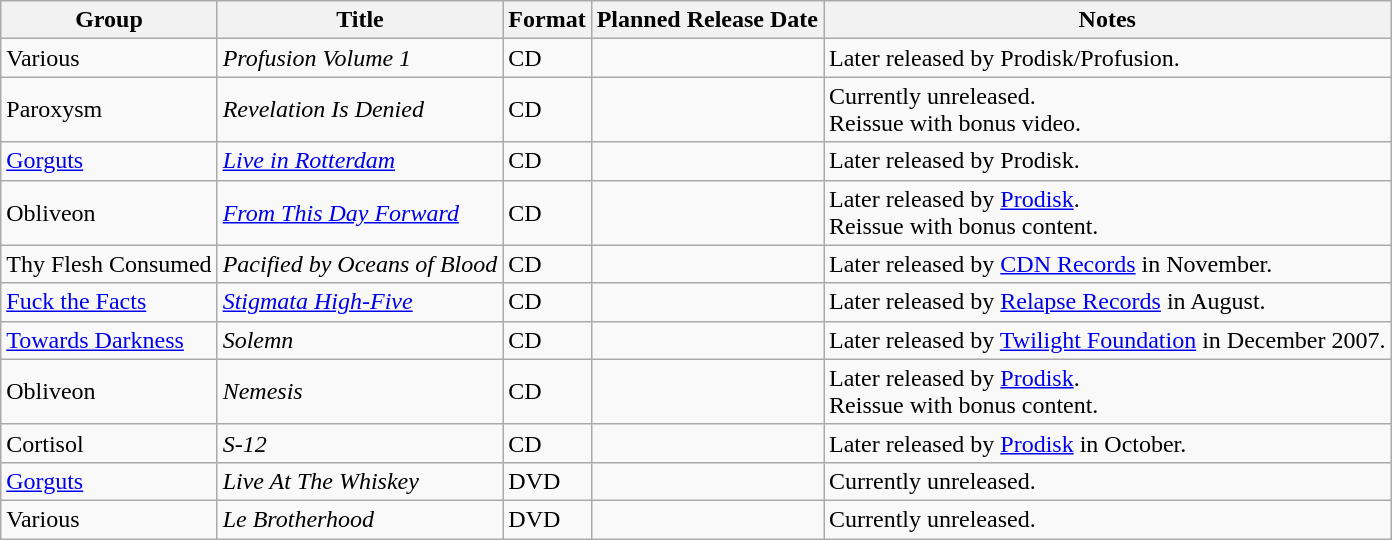<table class="wikitable sortable">
<tr valign="center">
<th>Group</th>
<th>Title</th>
<th>Format</th>
<th>Planned Release Date</th>
<th>Notes</th>
</tr>
<tr>
<td> Various</td>
<td><em>Profusion Volume 1</em></td>
<td>CD</td>
<td></td>
<td>Later released by Prodisk/Profusion.</td>
</tr>
<tr>
<td> Paroxysm</td>
<td><em>Revelation Is Denied</em></td>
<td>CD</td>
<td></td>
<td>Currently  unreleased.<br>Reissue with bonus video.</td>
</tr>
<tr>
<td> <a href='#'>Gorguts</a></td>
<td><em><a href='#'>Live in Rotterdam</a></em></td>
<td>CD</td>
<td></td>
<td>Later released by Prodisk.</td>
</tr>
<tr>
<td> Obliveon</td>
<td><em><a href='#'>From This Day Forward</a></em></td>
<td>CD</td>
<td></td>
<td>Later released by <a href='#'>Prodisk</a>.<br>Reissue with bonus content.</td>
</tr>
<tr>
<td> Thy Flesh Consumed</td>
<td><em>Pacified by Oceans of Blood</em></td>
<td>CD</td>
<td></td>
<td>Later released by <a href='#'>CDN Records</a> in November.</td>
</tr>
<tr>
<td> <a href='#'>Fuck the Facts</a></td>
<td><em><a href='#'>Stigmata High-Five</a></em></td>
<td>CD</td>
<td></td>
<td>Later released by  <a href='#'>Relapse Records</a> in August.</td>
</tr>
<tr>
<td> <a href='#'>Towards Darkness</a></td>
<td><em>Solemn</em></td>
<td>CD</td>
<td></td>
<td>Later released by  <a href='#'>Twilight Foundation</a> in December 2007.</td>
</tr>
<tr>
<td> Obliveon</td>
<td><em>Nemesis</em></td>
<td>CD</td>
<td></td>
<td>Later released by <a href='#'>Prodisk</a>.<br>Reissue with bonus  content.</td>
</tr>
<tr>
<td> Cortisol</td>
<td><em>S-12</em></td>
<td>CD</td>
<td></td>
<td>Later released by  <a href='#'>Prodisk</a> in October.</td>
</tr>
<tr>
<td> <a href='#'>Gorguts</a></td>
<td><em>Live At The Whiskey</em></td>
<td>DVD</td>
<td></td>
<td>Currently unreleased.</td>
</tr>
<tr>
<td> Various</td>
<td><em>Le Brotherhood</em></td>
<td>DVD</td>
<td></td>
<td>Currently unreleased.</td>
</tr>
</table>
